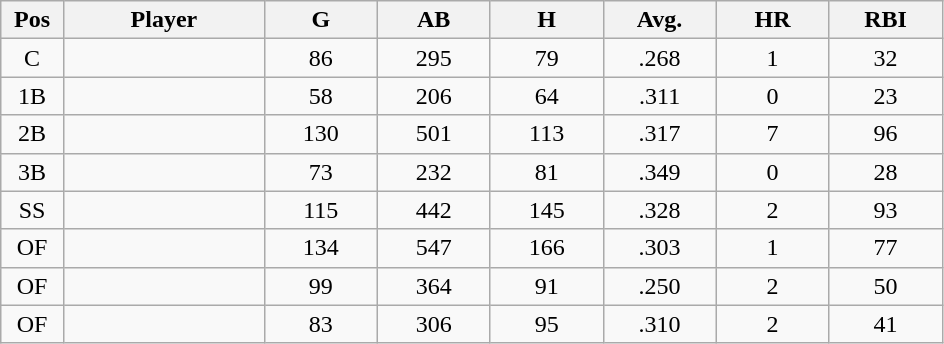<table class="wikitable sortable">
<tr>
<th bgcolor="#DDDDFF" width="5%">Pos</th>
<th bgcolor="#DDDDFF" width="16%">Player</th>
<th bgcolor="#DDDDFF" width="9%">G</th>
<th bgcolor="#DDDDFF" width="9%">AB</th>
<th bgcolor="#DDDDFF" width="9%">H</th>
<th bgcolor="#DDDDFF" width="9%">Avg.</th>
<th bgcolor="#DDDDFF" width="9%">HR</th>
<th bgcolor="#DDDDFF" width="9%">RBI</th>
</tr>
<tr align="center">
<td>C</td>
<td></td>
<td>86</td>
<td>295</td>
<td>79</td>
<td>.268</td>
<td>1</td>
<td>32</td>
</tr>
<tr align="center">
<td>1B</td>
<td></td>
<td>58</td>
<td>206</td>
<td>64</td>
<td>.311</td>
<td>0</td>
<td>23</td>
</tr>
<tr align="center">
<td>2B</td>
<td></td>
<td>130</td>
<td>501</td>
<td>113</td>
<td>.317</td>
<td>7</td>
<td>96</td>
</tr>
<tr align="center">
<td>3B</td>
<td></td>
<td>73</td>
<td>232</td>
<td>81</td>
<td>.349</td>
<td>0</td>
<td>28</td>
</tr>
<tr align="center">
<td>SS</td>
<td></td>
<td>115</td>
<td>442</td>
<td>145</td>
<td>.328</td>
<td>2</td>
<td>93</td>
</tr>
<tr align="center">
<td>OF</td>
<td></td>
<td>134</td>
<td>547</td>
<td>166</td>
<td>.303</td>
<td>1</td>
<td>77</td>
</tr>
<tr align="center">
<td>OF</td>
<td></td>
<td>99</td>
<td>364</td>
<td>91</td>
<td>.250</td>
<td>2</td>
<td>50</td>
</tr>
<tr align="center">
<td>OF</td>
<td></td>
<td>83</td>
<td>306</td>
<td>95</td>
<td>.310</td>
<td>2</td>
<td>41</td>
</tr>
</table>
